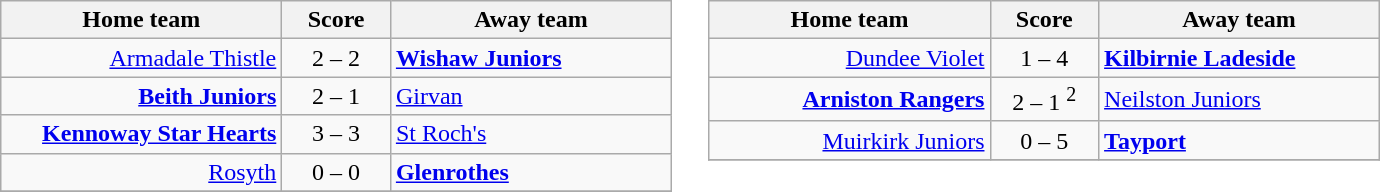<table border=0 cellpadding=4 cellspacing=0>
<tr>
<td valign="top"><br><table class="wikitable" style="border-collapse: collapse;">
<tr>
<th align="right" width="180">Home team</th>
<th align="center" width="65"> Score </th>
<th align="left" width="180">Away team</th>
</tr>
<tr>
<td style="text-align: right;"><a href='#'>Armadale Thistle</a></td>
<td style="text-align: center;">2 – 2<br></td>
<td style="text-align: left;"><strong><a href='#'>Wishaw Juniors</a></strong></td>
</tr>
<tr>
<td style="text-align: right;"><strong><a href='#'>Beith Juniors</a></strong></td>
<td style="text-align: center;">2 – 1</td>
<td style="text-align: left;"><a href='#'>Girvan</a></td>
</tr>
<tr>
<td style="text-align: right;"><strong><a href='#'>Kennoway Star Hearts</a></strong></td>
<td style="text-align: center;">3 – 3<br></td>
<td style="text-align: left;"><a href='#'>St Roch's</a></td>
</tr>
<tr>
<td style="text-align: right;"><a href='#'>Rosyth</a></td>
<td style="text-align: center;">0 – 0<br></td>
<td style="text-align: left;"><strong><a href='#'>Glenrothes</a></strong></td>
</tr>
<tr>
</tr>
</table>
</td>
<td valign="top"><br><table class="wikitable">
<tr>
<th align="right" width="180">Home team</th>
<th align="center" width="65"> Score </th>
<th align="left" width="180">Away team</th>
</tr>
<tr>
<td style="text-align: right;"><a href='#'>Dundee Violet</a></td>
<td style="text-align: center;">1 – 4</td>
<td style="text-align: left;"><strong><a href='#'>Kilbirnie Ladeside</a></strong></td>
</tr>
<tr>
<td style="text-align: right;"><strong><a href='#'>Arniston Rangers</a></strong></td>
<td style="text-align: center;">2 – 1 <sup>2</sup></td>
<td style="text-align: left;"><a href='#'>Neilston Juniors</a></td>
</tr>
<tr>
<td style="text-align: right;"><a href='#'>Muirkirk Juniors</a></td>
<td style="text-align: center;">0 – 5</td>
<td style="text-align: left;"><strong><a href='#'>Tayport</a></strong></td>
</tr>
<tr>
</tr>
</table>
</td>
</tr>
</table>
